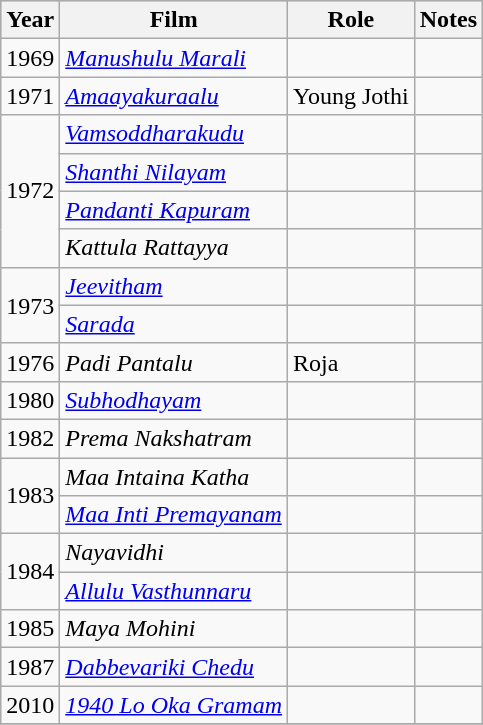<table class="wikitable sortable">
<tr style="background:#ccc; text-align:center;">
<th>Year</th>
<th>Film</th>
<th>Role</th>
<th>Notes</th>
</tr>
<tr>
<td>1969</td>
<td><em><a href='#'>Manushulu Marali</a></em></td>
<td></td>
<td></td>
</tr>
<tr>
<td>1971</td>
<td><em><a href='#'>Amaayakuraalu</a></em></td>
<td>Young Jothi</td>
<td></td>
</tr>
<tr>
<td rowspan="4">1972</td>
<td><em><a href='#'>Vamsoddharakudu</a></em></td>
<td></td>
<td></td>
</tr>
<tr>
<td><em><a href='#'>Shanthi Nilayam</a></em></td>
<td></td>
<td></td>
</tr>
<tr>
<td><em><a href='#'>Pandanti Kapuram</a></em></td>
<td></td>
<td></td>
</tr>
<tr>
<td><em>Kattula Rattayya</em></td>
<td></td>
<td></td>
</tr>
<tr>
<td rowspan="2">1973</td>
<td><em><a href='#'>Jeevitham</a></em></td>
<td></td>
<td></td>
</tr>
<tr>
<td><em><a href='#'>Sarada</a></em></td>
<td></td>
<td></td>
</tr>
<tr>
<td>1976</td>
<td><em>Padi Pantalu</em></td>
<td>Roja</td>
<td></td>
</tr>
<tr>
<td>1980</td>
<td><em><a href='#'>Subhodhayam</a></em></td>
<td></td>
<td></td>
</tr>
<tr>
<td>1982</td>
<td><em>Prema Nakshatram</em></td>
<td></td>
<td></td>
</tr>
<tr>
<td rowspan="2">1983</td>
<td><em>Maa Intaina Katha</em></td>
<td></td>
<td></td>
</tr>
<tr>
<td><em><a href='#'>Maa Inti Premayanam</a></em></td>
<td></td>
<td></td>
</tr>
<tr>
<td rowspan="2">1984</td>
<td><em>Nayavidhi</em></td>
<td></td>
<td></td>
</tr>
<tr>
<td><em><a href='#'>Allulu Vasthunnaru</a></em></td>
<td></td>
<td></td>
</tr>
<tr>
<td>1985</td>
<td><em>Maya Mohini</em></td>
<td></td>
<td></td>
</tr>
<tr>
<td>1987</td>
<td><em><a href='#'>Dabbevariki Chedu</a></em></td>
<td></td>
<td></td>
</tr>
<tr>
<td>2010</td>
<td><em><a href='#'>1940 Lo Oka Gramam</a></em></td>
<td></td>
<td></td>
</tr>
<tr>
</tr>
</table>
